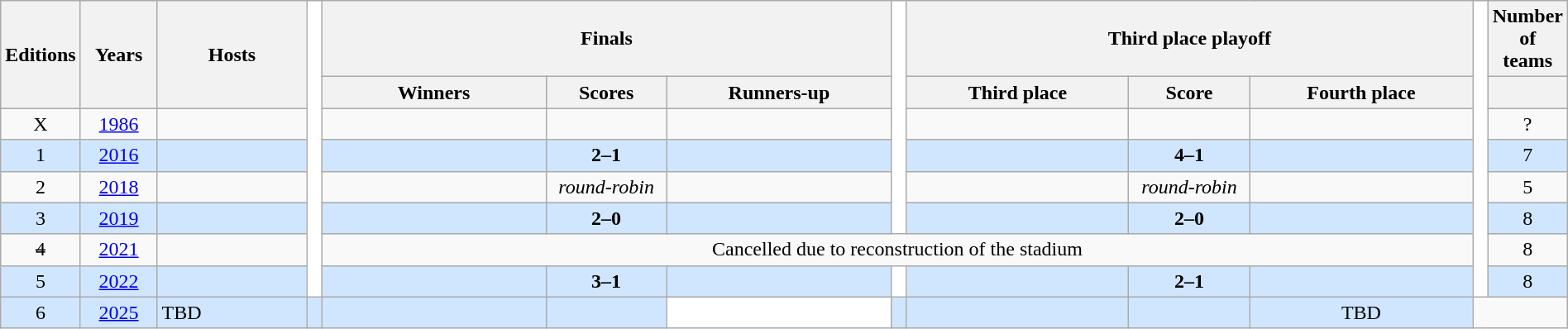<table class="wikitable sortable" style="text-align:center;width:100%">
<tr>
<th rowspan=2 width=5%>Editions</th>
<th rowspan=2 width=5%>Years</th>
<th rowspan=2 width=10%>Hosts</th>
<td width = 1% rowspan=8 bgcolor=ffffff></td>
<th colspan=3>Finals</th>
<td width = 1% rowspan=6 bgcolor=ffffff></td>
<th colspan=3>Third place playoff</th>
<td width="1%" rowspan=8 bgcolor=ffffff></td>
<th width="4%">Number of teams</th>
</tr>
<tr>
<th width=15%>Winners</th>
<th width=8%>Scores</th>
<th width=15%>Runners-up</th>
<th width=15%>Third place</th>
<th width=8%>Score</th>
<th width=15%>Fourth place</th>
<th></th>
</tr>
<tr>
<td>X</td>
<td><a href='#'>1986</a></td>
<td align=left></td>
<td><strong></strong></td>
<td></td>
<td></td>
<td></td>
<td></td>
<td></td>
<td>?</td>
</tr>
<tr style="background:#D0E6FF">
<td>1</td>
<td><a href='#'>2016</a></td>
<td align=left></td>
<td><strong></strong></td>
<td><strong>2–1</strong></td>
<td></td>
<td></td>
<td><strong>4–1</strong></td>
<td></td>
<td>7</td>
</tr>
<tr>
<td>2</td>
<td><a href='#'>2018</a></td>
<td align=left></td>
<td><strong></strong></td>
<td><em>round-robin</em></td>
<td></td>
<td></td>
<td><em>round-robin</em></td>
<td></td>
<td>5</td>
</tr>
<tr style="background:#D0E6FF">
<td>3</td>
<td><a href='#'>2019</a></td>
<td align=left></td>
<td><strong></strong></td>
<td><strong>2–0</strong></td>
<td></td>
<td></td>
<td><strong>2–0</strong></td>
<td></td>
<td>8</td>
</tr>
<tr>
<td><s>4</s></td>
<td><a href='#'>2021</a></td>
<td align=left></td>
<td colspan="7">Cancelled due to reconstruction of the stadium</td>
<td>8</td>
</tr>
<tr style="background:#D0E6FF">
<td>5</td>
<td><a href='#'>2022</a></td>
<td align=left></td>
<td><strong></strong></td>
<td><strong>3–1</strong></td>
<td></td>
<td bgcolor=ffffff></td>
<td></td>
<td><strong>2–1</strong></td>
<td></td>
<td>8</td>
</tr>
<tr style="background:#D0E6FF">
<td>6</td>
<td><a href='#'>2025</a></td>
<td align=left>TBD</td>
<td></td>
<td></td>
<td></td>
<td bgcolor=ffffff></td>
<td></td>
<td></td>
<td></td>
<td>TBD</td>
</tr>
</table>
